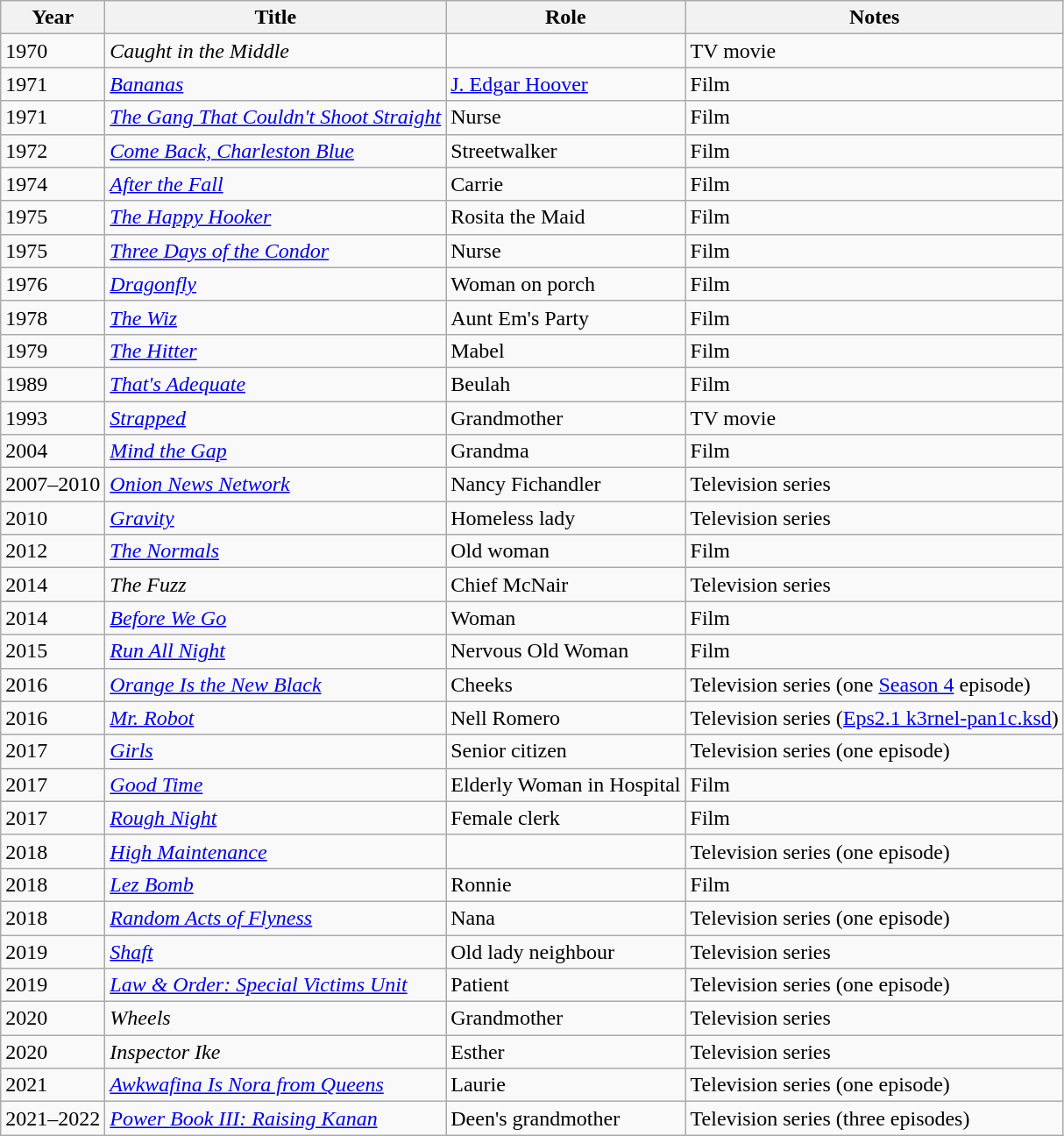<table class="wikitable sortable">
<tr>
<th>Year</th>
<th>Title</th>
<th>Role</th>
<th>Notes</th>
</tr>
<tr>
<td>1970</td>
<td><em>Caught in the Middle</em></td>
<td></td>
<td>TV movie</td>
</tr>
<tr>
<td>1971</td>
<td><a href='#'><em>Bananas</em></a></td>
<td><a href='#'>J. Edgar Hoover</a></td>
<td>Film</td>
</tr>
<tr>
<td>1971</td>
<td><em><a href='#'>The Gang That Couldn't Shoot Straight</a></em></td>
<td>Nurse</td>
<td>Film</td>
</tr>
<tr>
<td>1972</td>
<td><em><a href='#'>Come Back, Charleston Blue</a></em></td>
<td>Streetwalker</td>
<td>Film</td>
</tr>
<tr>
<td>1974</td>
<td><a href='#'><em>After the Fall</em></a></td>
<td>Carrie</td>
<td>Film</td>
</tr>
<tr>
<td>1975</td>
<td><a href='#'><em>The Happy Hooker</em></a></td>
<td>Rosita the Maid</td>
<td>Film</td>
</tr>
<tr>
<td>1975</td>
<td><em><a href='#'>Three Days of the Condor</a></em></td>
<td>Nurse</td>
<td>Film</td>
</tr>
<tr>
<td>1976</td>
<td><a href='#'><em>Dragonfly</em></a></td>
<td>Woman on porch</td>
<td>Film</td>
</tr>
<tr>
<td>1978</td>
<td><a href='#'><em>The Wiz</em></a></td>
<td>Aunt Em's Party</td>
<td>Film</td>
</tr>
<tr>
<td>1979</td>
<td><a href='#'><em>The Hitter</em></a></td>
<td>Mabel</td>
<td>Film</td>
</tr>
<tr>
<td>1989</td>
<td><em><a href='#'>That's Adequate</a></em></td>
<td>Beulah</td>
<td>Film</td>
</tr>
<tr>
<td>1993</td>
<td><em><a href='#'>Strapped</a></em></td>
<td>Grandmother</td>
<td>TV movie</td>
</tr>
<tr>
<td>2004</td>
<td><a href='#'><em>Mind the Gap</em></a></td>
<td>Grandma</td>
<td>Film</td>
</tr>
<tr>
<td>2007–2010</td>
<td><em><a href='#'>Onion News Network</a></em></td>
<td>Nancy Fichandler</td>
<td>Television series</td>
</tr>
<tr>
<td>2010</td>
<td><a href='#'><em>Gravity</em></a></td>
<td>Homeless lady</td>
<td>Television series</td>
</tr>
<tr>
<td>2012</td>
<td><a href='#'><em>The Normals</em></a></td>
<td>Old woman</td>
<td>Film</td>
</tr>
<tr>
<td>2014</td>
<td><em>The Fuzz</em></td>
<td>Chief McNair</td>
<td>Television series</td>
</tr>
<tr>
<td>2014</td>
<td><em><a href='#'>Before We Go</a></em></td>
<td>Woman</td>
<td>Film</td>
</tr>
<tr>
<td>2015</td>
<td><a href='#'><em>Run All Night</em></a></td>
<td>Nervous Old Woman</td>
<td>Film</td>
</tr>
<tr>
<td>2016</td>
<td><em><a href='#'>Orange Is the New Black</a></em></td>
<td>Cheeks</td>
<td>Television series (one <a href='#'>Season 4</a> episode)</td>
</tr>
<tr>
<td>2016</td>
<td><em><a href='#'>Mr. Robot</a></em></td>
<td>Nell Romero</td>
<td>Television series (<a href='#'>Eps2.1 k3rnel-pan1c.ksd</a>)</td>
</tr>
<tr>
<td>2017</td>
<td><a href='#'><em>Girls</em></a></td>
<td>Senior citizen</td>
<td>Television series (one episode)</td>
</tr>
<tr>
<td>2017</td>
<td><a href='#'><em>Good Time</em></a></td>
<td>Elderly Woman in Hospital</td>
<td>Film</td>
</tr>
<tr>
<td>2017</td>
<td><em><a href='#'>Rough Night</a></em></td>
<td>Female clerk</td>
<td>Film</td>
</tr>
<tr>
<td>2018</td>
<td><em><a href='#'>High Maintenance</a></em></td>
<td></td>
<td>Television series (one episode)</td>
</tr>
<tr>
<td>2018</td>
<td><em><a href='#'>Lez Bomb</a></em></td>
<td>Ronnie</td>
<td>Film</td>
</tr>
<tr>
<td>2018</td>
<td><em><a href='#'>Random Acts of Flyness</a></em></td>
<td>Nana</td>
<td>Television series (one episode)</td>
</tr>
<tr>
<td>2019</td>
<td><a href='#'><em>Shaft</em></a></td>
<td>Old lady neighbour</td>
<td>Television series</td>
</tr>
<tr>
<td>2019</td>
<td><em><a href='#'>Law & Order: Special Victims Unit</a></em></td>
<td>Patient</td>
<td>Television series (one episode)</td>
</tr>
<tr>
<td>2020</td>
<td><em>Wheels</em></td>
<td>Grandmother</td>
<td>Television series</td>
</tr>
<tr>
<td>2020</td>
<td><em>Inspector Ike</em></td>
<td>Esther</td>
<td>Television series</td>
</tr>
<tr>
<td>2021</td>
<td><em><a href='#'>Awkwafina Is Nora from Queens</a></em></td>
<td>Laurie</td>
<td>Television series (one episode)</td>
</tr>
<tr>
<td>2021–2022</td>
<td><em><a href='#'>Power Book III: Raising Kanan</a></em></td>
<td>Deen's grandmother</td>
<td>Television series (three episodes)</td>
</tr>
</table>
